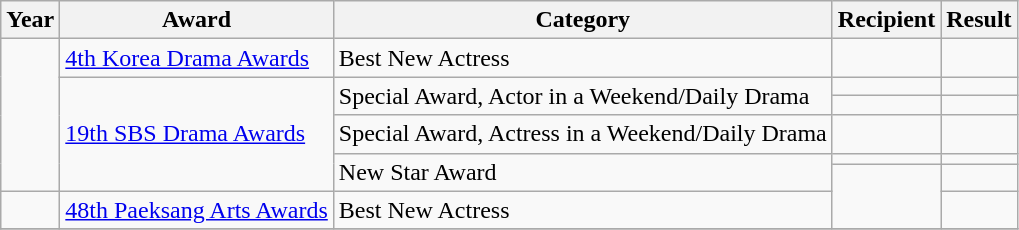<table class="wikitable">
<tr>
<th>Year</th>
<th>Award</th>
<th>Category</th>
<th>Recipient</th>
<th>Result</th>
</tr>
<tr>
<td rowspan="6"></td>
<td><a href='#'>4th Korea Drama Awards</a></td>
<td>Best New Actress</td>
<td></td>
<td></td>
</tr>
<tr>
<td rowspan="5"><a href='#'>19th SBS Drama Awards</a></td>
<td rowspan="2">Special Award, Actor in a Weekend/Daily Drama</td>
<td></td>
<td></td>
</tr>
<tr>
<td></td>
<td></td>
</tr>
<tr>
<td>Special Award, Actress in a Weekend/Daily Drama</td>
<td></td>
<td></td>
</tr>
<tr>
<td rowspan="2">New Star Award</td>
<td></td>
<td></td>
</tr>
<tr>
<td rowspan="2"></td>
<td></td>
</tr>
<tr>
<td></td>
<td><a href='#'>48th Paeksang Arts Awards</a></td>
<td>Best New Actress</td>
<td></td>
</tr>
<tr>
</tr>
</table>
